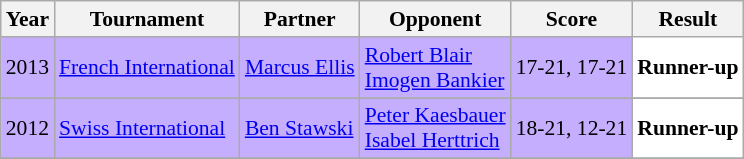<table class="sortable wikitable" style="font-size: 90%;">
<tr>
<th>Year</th>
<th>Tournament</th>
<th>Partner</th>
<th>Opponent</th>
<th>Score</th>
<th>Result</th>
</tr>
<tr style="background:#C6AEFF">
<td align="center">2013</td>
<td align="left"><a href='#'>French International</a></td>
<td align="left"> <a href='#'>Marcus Ellis</a></td>
<td align="left"> <a href='#'>Robert Blair</a> <br>  <a href='#'>Imogen Bankier</a></td>
<td align="left">17-21, 17-21</td>
<td style="text-align:left; background:white"> <strong>Runner-up</strong></td>
</tr>
<tr>
</tr>
<tr style="background:#C6AEFF">
<td align="center">2012</td>
<td align="left"><a href='#'>Swiss International</a></td>
<td align="left"> <a href='#'>Ben Stawski</a></td>
<td align="left"> <a href='#'>Peter Kaesbauer</a> <br>  <a href='#'>Isabel Herttrich</a></td>
<td align="left">18-21, 12-21</td>
<td style="text-align:left; background:white"> <strong>Runner-up</strong></td>
</tr>
<tr>
</tr>
</table>
